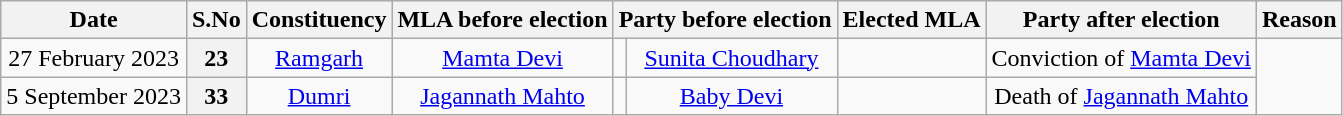<table class="wikitable sortable" style="text-align:center;">
<tr>
<th>Date</th>
<th>S.No</th>
<th>Constituency</th>
<th>MLA before election</th>
<th colspan="2">Party before election</th>
<th>Elected MLA</th>
<th colspan="2">Party after election</th>
<th>Reason</th>
</tr>
<tr>
<td>27 February 2023</td>
<th>23</th>
<td><a href='#'>Ramgarh</a></td>
<td><a href='#'>Mamta Devi</a></td>
<td></td>
<td><a href='#'>Sunita Choudhary</a></td>
<td></td>
<td>Conviction of <a href='#'>Mamta Devi</a></td>
</tr>
<tr>
<td>5 September 2023</td>
<th>33</th>
<td><a href='#'>Dumri</a></td>
<td><a href='#'>Jagannath Mahto</a></td>
<td></td>
<td><a href='#'>Baby Devi</a></td>
<td></td>
<td>Death of <a href='#'>Jagannath Mahto</a></td>
</tr>
</table>
